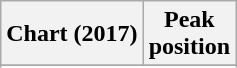<table class="wikitable sortable plainrowheaders" style="text-align:center">
<tr>
<th scope="col">Chart (2017)</th>
<th scope="col">Peak<br>position</th>
</tr>
<tr>
</tr>
<tr>
</tr>
<tr>
</tr>
<tr>
</tr>
</table>
